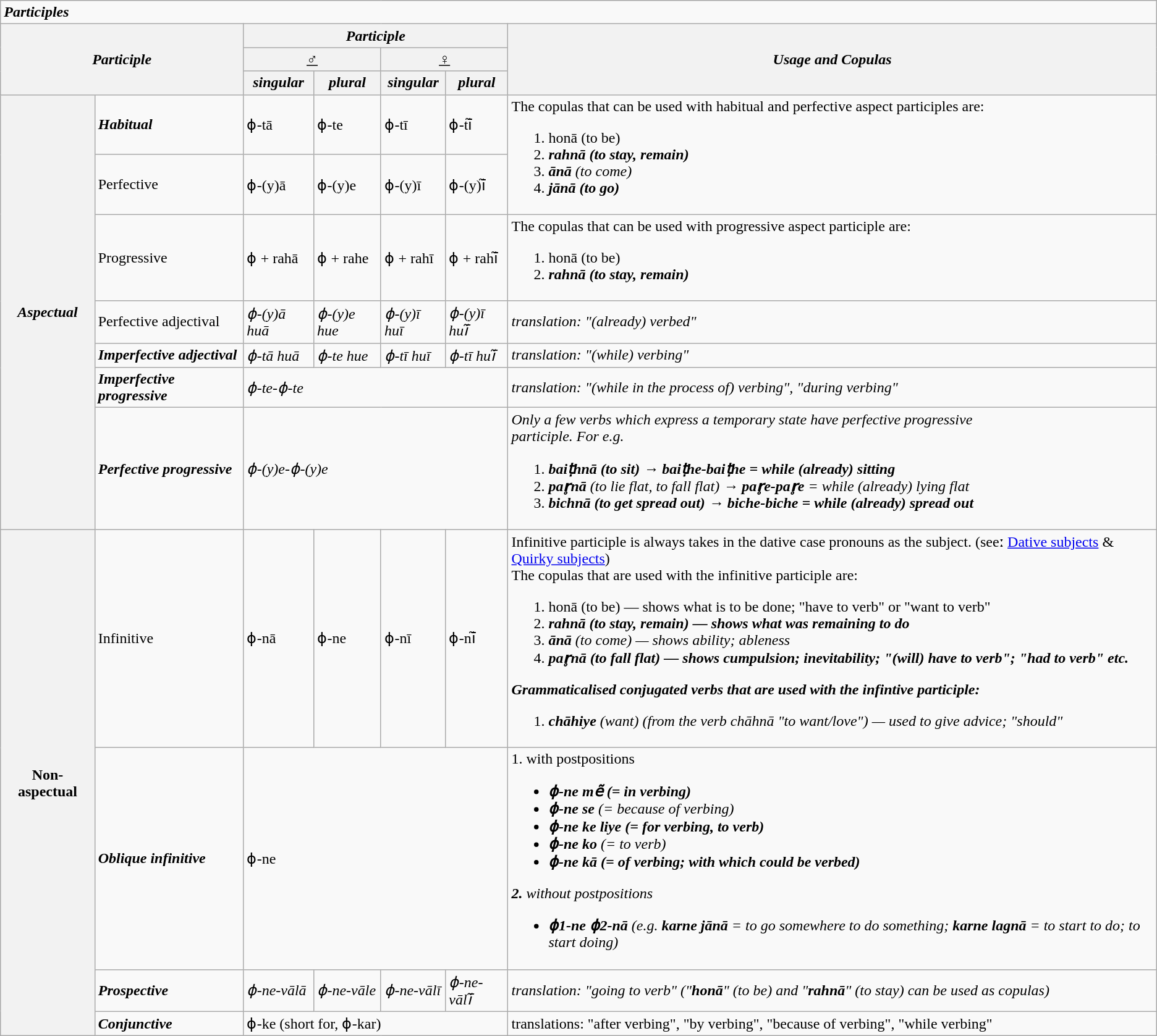<table class="wikitable">
<tr>
<td colspan="7"><strong><em>Participles</em></strong></td>
</tr>
<tr>
<th colspan="2" rowspan="3"><em>Participle</em></th>
<th colspan="4"><em>Participle </em></th>
<th rowspan="3"><em>Usage and Copulas </em></th>
</tr>
<tr>
<th colspan="2"><strong><u><em>♂</em></u></strong></th>
<th colspan="2"><strong><em><u>♀</u></em></strong></th>
</tr>
<tr>
<th><em>singular</em></th>
<th><em>plural</em></th>
<th><em>singular</em></th>
<th><em>plural</em></th>
</tr>
<tr>
<th rowspan="7"><em>Aspectual</em></th>
<td><strong><em>Habitual<strong> <em></td>
<td></em>ɸ-tā<em></td>
<td></em>ɸ-te<em></td>
<td></em>ɸ-tī<em></td>
<td></em>ɸ-tī̃<em></td>
<td rowspan="2"></em>The copulas that can be used with habitual and perfective aspect participles are:<em><br><ol><li></em></strong>honā</strong> (to be)</em></li><li><strong><em>rahnā<strong> (to stay, remain)<em></li><li></em></strong>ānā</strong> (to come)</em></li><li><strong><em>jānā<strong> (to go)<em></li></ol></td>
</tr>
<tr>
<td></em></strong>Perfective <strong><em></td>
<td></em>ɸ-(y)ā<em></td>
<td></em>ɸ-(y)e<em></td>
<td></em>ɸ-(y)ī<em></td>
<td></em>ɸ-(y)ī̃<em></td>
</tr>
<tr>
<td></em></strong>Progressive <strong><em></td>
<td></em>ɸ + rahā<em></td>
<td></em>ɸ + rahe<em></td>
<td></em>ɸ + rahī<em></td>
<td></em>ɸ + rahī̃<em></td>
<td></em>The copulas that can be used with progressive aspect participle are:<em><br><ol><li></em></strong>honā</strong> (to be)</em></li><li><strong><em>rahnā<strong> (to stay, remain)<em></li></ol></td>
</tr>
<tr>
<td></em></strong>Perfective adjectival</strong> </em></td>
<td><em>ɸ-(y)ā huā</em></td>
<td><em>ɸ-(y)e hue</em></td>
<td><em>ɸ-(y)ī huī</em></td>
<td><em>ɸ-(y)ī huī̃</em></td>
<td><em>translation: "(already) verbed"</em></td>
</tr>
<tr>
<td><strong><em>Imperfective adjectival</em></strong></td>
<td><em>ɸ-tā huā</em></td>
<td><em>ɸ-te hue</em></td>
<td><em>ɸ-tī huī</em></td>
<td><em>ɸ-tī huī̃</em></td>
<td><em>translation: "(while) verbing"</em></td>
</tr>
<tr>
<td><strong><em>Imperfective progressive</em></strong></td>
<td colspan="4"><em>ɸ-te-ɸ-te</em></td>
<td><em>translation: "(while in the process of) verbing", "during verbing"</em></td>
</tr>
<tr>
<td><strong><em>Perfective progressive</em></strong></td>
<td colspan="4"><em>ɸ-(y)e-ɸ-(y)e</em></td>
<td><em>Only a few verbs which express a temporary state have perfective progressive</em><br><em>participle. For e.g.</em><ol><li><strong><em>baiṭhnā<strong> (to sit) → </strong>baiṭhe-baiṭhe<strong> = while (already) sitting<em></li><li></em></strong>par̥nā</strong> (to lie flat, to fall flat) → <strong>par̥e-par̥e</strong> = while (already) lying flat</em></li><li><strong><em>bichnā<strong> (to get spread out) → </strong>biche-biche<strong> = while (already) spread out<em></li></ol></td>
</tr>
<tr>
<th rowspan="4"></em>Non-aspectual<em></th>
<td></em></strong>Infinitive<strong><em></td>
<td></em>ɸ-nā<em></td>
<td></em>ɸ-ne<em></td>
<td></em>ɸ-nī<em></td>
<td></em>ɸ-nī̃<em></td>
<td></em>Infinitive participle is always takes in the dative case pronouns as the subject. (seeː <a href='#'>Dative subjects</a> & <a href='#'>Quirky subjects</a>)<em><br></em>The copulas that are used with the infinitive participle are:<em><ol><li></em></strong>honā</strong> (to be) — shows what is to be done; "have to verb" or "want to verb"</em></li><li><strong><em>rahnā<strong> (to stay, remain) — shows what was remaining to do<em></li><li></em></strong>ānā</strong> (to come) — shows ability; ableness</em></li><li><strong><em>par̥nā<strong> (to fall flat) — shows cumpulsion; inevitability; "(will) have to verb"; "had to verb" etc.<em></li></ol></em>Grammaticalised conjugated verbs that are used with the infintive participle:<em><ol><li></em></strong>chāhiye</strong> (want) (from the verb chāhnā "to want/love") — used to give advice; "should"</em></li></ol></td>
</tr>
<tr>
<td><strong><em>Oblique infinitive<strong><em></td>
<td colspan="4"></em>ɸ-ne<em></td>
<td></em></strong>1.</strong> with postpositions</em><br><ul><li><strong><em>ɸ-ne mẽ<strong> (= in verbing)<em></li><li></em></strong>ɸ-ne se</strong> (= because of verbing)</em></li><li><strong><em>ɸ-ne ke liye<strong> (= for verbing, to verb)<em></li><li></em></strong>ɸ-ne ko</strong> (= to verb)</em></li><li><strong><em>ɸ-ne kā<strong> (= of verbing; with which could be verbed)<em></li></ul></em></strong>2.</strong> without postpositions</em><ul><li><strong><em>ɸ1-ne<em> </em>ɸ2-nā</em></strong> <em>(e.g. <strong>karne jānā</strong> = to go somewhere to do something; <strong>karne lagnā</strong> = to start to do; to start doing)</em></li></ul></td>
</tr>
<tr>
<td><strong><em>Prospective<strong> </strong></em></strong></td>
<td><em>ɸ-ne-vālā</em></td>
<td><em>ɸ-ne-vāle</em></td>
<td><em>ɸ-ne-vālī</em></td>
<td><em>ɸ-ne-vālī̃</em></td>
<td><em>translation: "going to verb" ("<strong>honā</strong>" (to be) and "<strong>rahnā</strong>" (to stay) can be used as copulas)</em></td>
</tr>
<tr>
<td><strong><em>Conjunctive<strong> <em></td>
<td colspan="4"></em>ɸ-ke (short for, ɸ-kar)<em></td>
<td></em>translations: "after verbing", "by verbing", "because of verbing", "while verbing"<em></td>
</tr>
</table>
